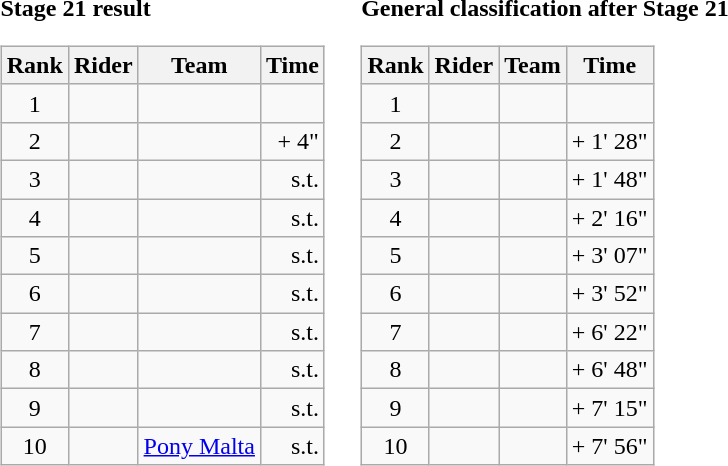<table>
<tr>
<td><strong>Stage 21 result</strong><br><table class="wikitable">
<tr>
<th scope="col">Rank</th>
<th scope="col">Rider</th>
<th scope="col">Team</th>
<th scope="col">Time</th>
</tr>
<tr>
<td style="text-align:center;">1</td>
<td></td>
<td></td>
<td style="text-align:right;"></td>
</tr>
<tr>
<td style="text-align:center;">2</td>
<td></td>
<td></td>
<td style="text-align:right;">+ 4"</td>
</tr>
<tr>
<td style="text-align:center;">3</td>
<td></td>
<td></td>
<td style="text-align:right;">s.t.</td>
</tr>
<tr>
<td style="text-align:center;">4</td>
<td></td>
<td></td>
<td style="text-align:right;">s.t.</td>
</tr>
<tr>
<td style="text-align:center;">5</td>
<td></td>
<td></td>
<td style="text-align:right;">s.t.</td>
</tr>
<tr>
<td style="text-align:center;">6</td>
<td></td>
<td></td>
<td style="text-align:right;">s.t.</td>
</tr>
<tr>
<td style="text-align:center;">7</td>
<td></td>
<td></td>
<td style="text-align:right;">s.t.</td>
</tr>
<tr>
<td style="text-align:center;">8</td>
<td></td>
<td></td>
<td style="text-align:right;">s.t.</td>
</tr>
<tr>
<td style="text-align:center;">9</td>
<td></td>
<td></td>
<td style="text-align:right;">s.t.</td>
</tr>
<tr>
<td style="text-align:center;">10</td>
<td></td>
<td><a href='#'>Pony Malta</a></td>
<td style="text-align:right;">s.t.</td>
</tr>
</table>
</td>
<td></td>
<td><strong>General classification after Stage 21</strong><br><table class="wikitable">
<tr>
<th scope="col">Rank</th>
<th scope="col">Rider</th>
<th scope="col">Team</th>
<th scope="col">Time</th>
</tr>
<tr>
<td style="text-align:center;">1</td>
<td></td>
<td></td>
<td style="text-align:right;"></td>
</tr>
<tr>
<td style="text-align:center;">2</td>
<td></td>
<td></td>
<td style="text-align:right;">+ 1' 28"</td>
</tr>
<tr>
<td style="text-align:center;">3</td>
<td></td>
<td></td>
<td style="text-align:right;">+ 1' 48"</td>
</tr>
<tr>
<td style="text-align:center;">4</td>
<td></td>
<td></td>
<td style="text-align:right;">+ 2' 16"</td>
</tr>
<tr>
<td style="text-align:center;">5</td>
<td></td>
<td></td>
<td style="text-align:right;">+ 3' 07"</td>
</tr>
<tr>
<td style="text-align:center;">6</td>
<td></td>
<td></td>
<td style="text-align:right;">+ 3' 52"</td>
</tr>
<tr>
<td style="text-align:center;">7</td>
<td></td>
<td></td>
<td style="text-align:right;">+ 6' 22"</td>
</tr>
<tr>
<td style="text-align:center;">8</td>
<td></td>
<td></td>
<td style="text-align:right;">+ 6' 48"</td>
</tr>
<tr>
<td style="text-align:center;">9</td>
<td></td>
<td></td>
<td style="text-align:right;">+ 7' 15"</td>
</tr>
<tr>
<td style="text-align:center;">10</td>
<td></td>
<td></td>
<td style="text-align:right;">+ 7' 56"</td>
</tr>
</table>
</td>
</tr>
</table>
